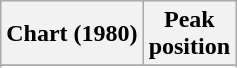<table class="wikitable sortable plainrowheaders">
<tr>
<th scope="col">Chart (1980)</th>
<th scope="col">Peak<br>position</th>
</tr>
<tr>
</tr>
<tr>
</tr>
<tr>
</tr>
<tr>
</tr>
<tr>
</tr>
<tr>
</tr>
</table>
